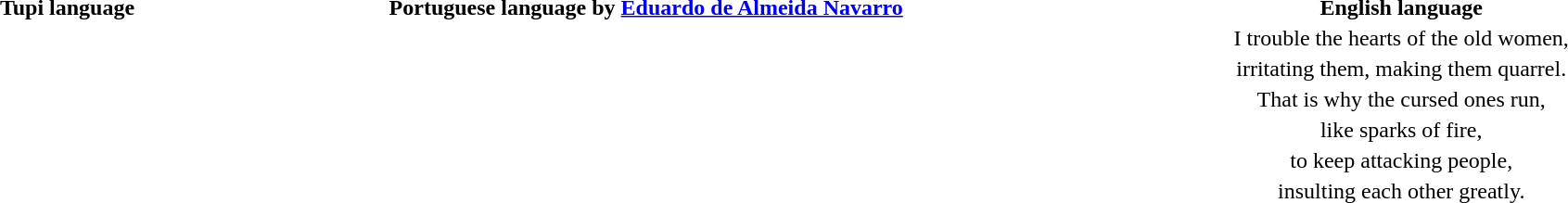<table border="0" style="width:100%; text-align:center">
<tr>
<th>Tupi language</th>
<th>Portuguese language by <a href='#'>Eduardo de Almeida Navarro</a></th>
<th>English language</th>
</tr>
<tr>
<td></td>
<td></td>
<td>I trouble the hearts of the old women,</td>
</tr>
<tr>
<td></td>
<td></td>
<td>irritating them, making them quarrel.</td>
</tr>
<tr>
<td></td>
<td></td>
<td>That is why the cursed ones run,</td>
</tr>
<tr>
<td></td>
<td></td>
<td>like sparks of fire,</td>
</tr>
<tr>
<td></td>
<td></td>
<td>to keep attacking people,</td>
</tr>
<tr>
<td></td>
<td></td>
<td>insulting each other greatly.</td>
</tr>
</table>
